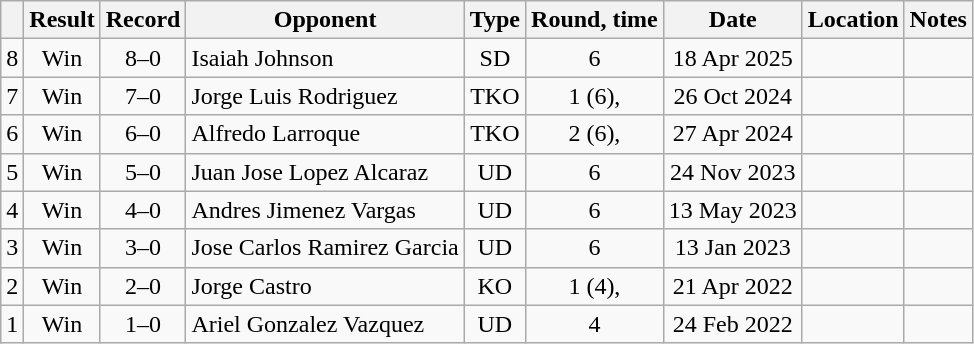<table class="wikitable" style="text-align:center">
<tr>
<th></th>
<th>Result</th>
<th>Record</th>
<th>Opponent</th>
<th>Type</th>
<th>Round, time</th>
<th>Date</th>
<th>Location</th>
<th>Notes</th>
</tr>
<tr>
<td>8</td>
<td>Win</td>
<td>8–0</td>
<td style="text-align:left;">Isaiah Johnson</td>
<td>SD</td>
<td>6</td>
<td>18 Apr 2025</td>
<td style="text-align:left;"></td>
<td></td>
</tr>
<tr>
<td>7</td>
<td>Win</td>
<td>7–0</td>
<td style="text-align:left;">Jorge Luis Rodriguez</td>
<td>TKO</td>
<td>1 (6), </td>
<td>26 Oct 2024</td>
<td style="text-align:left;"></td>
<td></td>
</tr>
<tr>
<td>6</td>
<td>Win</td>
<td>6–0</td>
<td style="text-align:left;">Alfredo Larroque</td>
<td>TKO</td>
<td>2 (6), </td>
<td>27 Apr 2024</td>
<td style="text-align:left;"></td>
<td></td>
</tr>
<tr>
<td>5</td>
<td>Win</td>
<td>5–0</td>
<td style="text-align:left;">Juan Jose Lopez Alcaraz</td>
<td>UD</td>
<td>6</td>
<td>24 Nov 2023</td>
<td style="text-align:left;"></td>
<td></td>
</tr>
<tr>
<td>4</td>
<td>Win</td>
<td>4–0</td>
<td style="text-align:left;">Andres Jimenez Vargas</td>
<td>UD</td>
<td>6</td>
<td>13 May 2023</td>
<td style="text-align:left;"></td>
<td></td>
</tr>
<tr>
<td>3</td>
<td>Win</td>
<td>3–0</td>
<td style="text-align:left;">Jose Carlos Ramirez Garcia</td>
<td>UD</td>
<td>6</td>
<td>13 Jan 2023</td>
<td style="text-align:left;"></td>
<td></td>
</tr>
<tr>
<td>2</td>
<td>Win</td>
<td>2–0</td>
<td style="text-align:left;">Jorge Castro</td>
<td>KO</td>
<td>1 (4), </td>
<td>21 Apr 2022</td>
<td style="text-align:left;"></td>
<td></td>
</tr>
<tr>
<td>1</td>
<td>Win</td>
<td>1–0</td>
<td style="text-align:left;">Ariel Gonzalez Vazquez</td>
<td>UD</td>
<td>4</td>
<td>24 Feb 2022</td>
<td style="text-align:left;"></td>
<td></td>
</tr>
</table>
